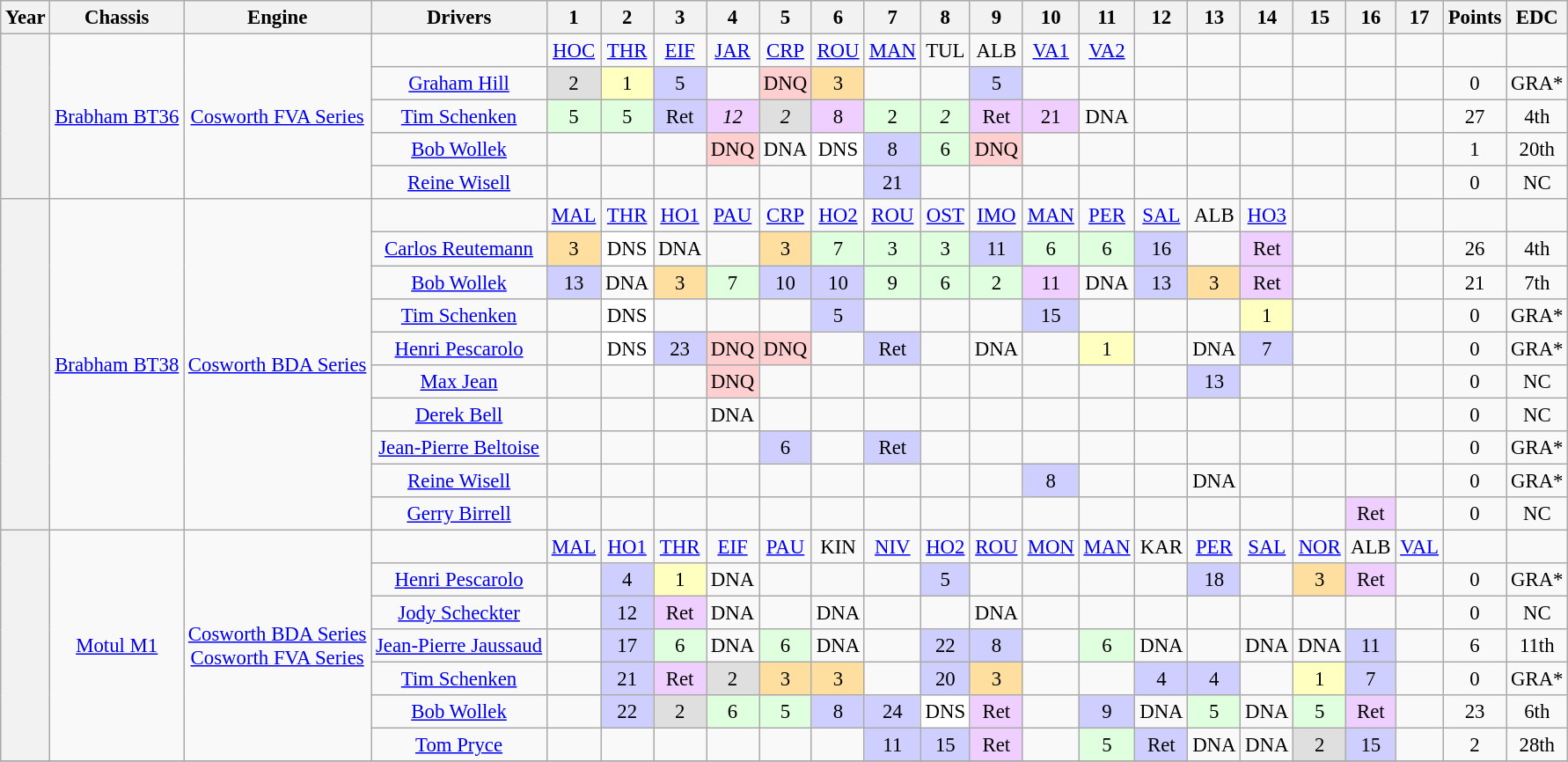<table class="wikitable" style="text-align:center; font-size:95%">
<tr>
<th>Year</th>
<th>Chassis</th>
<th>Engine</th>
<th>Drivers</th>
<th>1</th>
<th>2</th>
<th>3</th>
<th>4</th>
<th>5</th>
<th>6</th>
<th>7</th>
<th>8</th>
<th>9</th>
<th>10</th>
<th>11</th>
<th>12</th>
<th>13</th>
<th>14</th>
<th>15</th>
<th>16</th>
<th>17</th>
<th>Points</th>
<th>EDC</th>
</tr>
<tr>
<th rowspan="5"></th>
<td rowspan="5"><a href='#'>Brabham BT36</a></td>
<td rowspan="5"><a href='#'>Cosworth FVA Series</a></td>
<td></td>
<td><a href='#'>HOC</a></td>
<td><a href='#'>THR</a></td>
<td><a href='#'>EIF</a></td>
<td><a href='#'>JAR</a></td>
<td><a href='#'>CRP</a></td>
<td><a href='#'>ROU</a></td>
<td><a href='#'>MAN</a></td>
<td>TUL</td>
<td>ALB</td>
<td><a href='#'>VA1</a></td>
<td><a href='#'>VA2</a></td>
<td></td>
<td></td>
<td></td>
<td></td>
<td></td>
<td></td>
<td></td>
<td></td>
</tr>
<tr>
<td><a href='#'>Graham Hill</a></td>
<td style="background:#DFDFDF;">2</td>
<td style="background:#FFFFBF;">1</td>
<td style="background:#CFCFFF;">5</td>
<td></td>
<td style="background:#FFCFCF;">DNQ</td>
<td style="background:#FFDF9F;">3</td>
<td></td>
<td></td>
<td style="background:#CFCFFF;">5</td>
<td></td>
<td></td>
<td></td>
<td></td>
<td></td>
<td></td>
<td></td>
<td></td>
<td>0</td>
<td>GRA*</td>
</tr>
<tr>
<td><a href='#'>Tim Schenken</a></td>
<td style="background:#DFFFDF;">5</td>
<td style="background:#DFFFDF;">5</td>
<td style="background:#CFCFFF;">Ret</td>
<td style="background:#EFCFFF;"><em>12</em></td>
<td style="background:#DFDFDF;"><em>2</em></td>
<td style="background:#EFCFFF;">8</td>
<td style="background:#DFFFDF;">2</td>
<td style="background:#DFFFDF;"><em>2</em></td>
<td style="background:#EFCFFF;">Ret</td>
<td style="background:#EFCFFF;">21</td>
<td>DNA</td>
<td></td>
<td></td>
<td></td>
<td></td>
<td></td>
<td></td>
<td>27</td>
<td>4th</td>
</tr>
<tr>
<td><a href='#'>Bob Wollek</a></td>
<td></td>
<td></td>
<td></td>
<td style="background:#FFCFCF;">DNQ</td>
<td>DNA</td>
<td style="background:#FFFFFF;">DNS</td>
<td style="background:#CFCFFF;">8</td>
<td style="background:#DFFFDF;">6</td>
<td style="background:#FFCFCF;">DNQ</td>
<td></td>
<td></td>
<td></td>
<td></td>
<td></td>
<td></td>
<td></td>
<td></td>
<td>1</td>
<td>20th</td>
</tr>
<tr>
<td><a href='#'>Reine Wisell</a></td>
<td></td>
<td></td>
<td></td>
<td></td>
<td></td>
<td></td>
<td style="background:#CFCFFF;">21</td>
<td></td>
<td></td>
<td></td>
<td></td>
<td></td>
<td></td>
<td></td>
<td></td>
<td></td>
<td></td>
<td>0</td>
<td>NC</td>
</tr>
<tr>
<th rowspan="10"></th>
<td rowspan="10"><a href='#'>Brabham BT38</a></td>
<td rowspan="10"><a href='#'>Cosworth BDA Series</a></td>
<td></td>
<td><a href='#'>MAL</a></td>
<td><a href='#'>THR</a></td>
<td><a href='#'>HO1</a></td>
<td><a href='#'>PAU</a></td>
<td><a href='#'>CRP</a></td>
<td><a href='#'>HO2</a></td>
<td><a href='#'>ROU</a></td>
<td><a href='#'>OST</a></td>
<td><a href='#'>IMO</a></td>
<td><a href='#'>MAN</a></td>
<td><a href='#'>PER</a></td>
<td><a href='#'>SAL</a></td>
<td>ALB</td>
<td><a href='#'>HO3</a></td>
<td></td>
<td></td>
<td></td>
<td></td>
<td></td>
</tr>
<tr>
<td><a href='#'>Carlos Reutemann</a></td>
<td style="background:#FFDF9F;">3</td>
<td style="background:#FFFFFF;">DNS</td>
<td>DNA</td>
<td></td>
<td style="background:#FFDF9F;">3</td>
<td style="background:#DFFFDF;">7</td>
<td style="background:#DFFFDF;">3</td>
<td style="background:#DFFFDF;">3</td>
<td style="background:#CFCFFF;">11</td>
<td style="background:#DFFFDF;">6</td>
<td style="background:#DFFFDF;">6</td>
<td style="background:#CFCFFF;">16</td>
<td></td>
<td style="background:#EFCFFF;">Ret</td>
<td></td>
<td></td>
<td></td>
<td>26</td>
<td>4th</td>
</tr>
<tr>
<td><a href='#'>Bob Wollek</a></td>
<td style="background:#CFCFFF;">13</td>
<td>DNA</td>
<td style="background:#FFDF9F;">3</td>
<td style="background:#DFFFDF;">7</td>
<td style="background:#CFCFFF;">10</td>
<td style="background:#CFCFFF;">10</td>
<td style="background:#DFFFDF;">9</td>
<td style="background:#DFFFDF;">6</td>
<td style="background:#DFFFDF;">2</td>
<td style="background:#EFCFFF;">11</td>
<td>DNA</td>
<td style="background:#CFCFFF;">13</td>
<td style="background:#FFDF9F;">3</td>
<td style="background:#EFCFFF;">Ret</td>
<td></td>
<td></td>
<td></td>
<td>21</td>
<td>7th</td>
</tr>
<tr>
<td><a href='#'>Tim Schenken</a></td>
<td></td>
<td style="background:#FFFFFF;">DNS</td>
<td></td>
<td></td>
<td></td>
<td style="background:#CFCFFF;">5</td>
<td></td>
<td></td>
<td></td>
<td style="background:#CFCFFF;">15</td>
<td></td>
<td></td>
<td></td>
<td style="background:#FFFFBF;">1</td>
<td></td>
<td></td>
<td></td>
<td>0</td>
<td>GRA*</td>
</tr>
<tr>
<td><a href='#'>Henri Pescarolo</a></td>
<td></td>
<td style="background:#FFFFFF;">DNS</td>
<td style="background:#CFCFFF;">23</td>
<td style="background:#FFCFCF;">DNQ</td>
<td style="background:#FFCFCF;">DNQ</td>
<td></td>
<td style="background:#CFCFFF;">Ret</td>
<td></td>
<td>DNA</td>
<td></td>
<td style="background:#FFFFBF;">1</td>
<td></td>
<td>DNA</td>
<td style="background:#CFCFFF;">7</td>
<td></td>
<td></td>
<td></td>
<td>0</td>
<td>GRA*</td>
</tr>
<tr>
<td><a href='#'>Max Jean</a></td>
<td></td>
<td></td>
<td></td>
<td style="background:#FFCFCF;">DNQ</td>
<td></td>
<td></td>
<td></td>
<td></td>
<td></td>
<td></td>
<td></td>
<td></td>
<td style="background:#CFCFFF;">13</td>
<td></td>
<td></td>
<td></td>
<td></td>
<td>0</td>
<td>NC</td>
</tr>
<tr>
<td><a href='#'>Derek Bell</a></td>
<td></td>
<td></td>
<td></td>
<td>DNA</td>
<td></td>
<td></td>
<td></td>
<td></td>
<td></td>
<td></td>
<td></td>
<td></td>
<td></td>
<td></td>
<td></td>
<td></td>
<td></td>
<td>0</td>
<td>NC</td>
</tr>
<tr>
<td><a href='#'>Jean-Pierre Beltoise</a></td>
<td></td>
<td></td>
<td></td>
<td></td>
<td style="background:#CFCFFF;">6</td>
<td></td>
<td style="background:#CFCFFF;">Ret</td>
<td></td>
<td></td>
<td></td>
<td></td>
<td></td>
<td></td>
<td></td>
<td></td>
<td></td>
<td></td>
<td>0</td>
<td>GRA*</td>
</tr>
<tr>
<td><a href='#'>Reine Wisell</a></td>
<td></td>
<td></td>
<td></td>
<td></td>
<td></td>
<td></td>
<td></td>
<td></td>
<td></td>
<td style="background:#CFCFFF;">8</td>
<td></td>
<td></td>
<td>DNA</td>
<td></td>
<td></td>
<td></td>
<td></td>
<td>0</td>
<td>GRA*</td>
</tr>
<tr>
<td><a href='#'>Gerry Birrell</a></td>
<td></td>
<td></td>
<td></td>
<td></td>
<td></td>
<td></td>
<td></td>
<td></td>
<td></td>
<td></td>
<td></td>
<td></td>
<td></td>
<td></td>
<td></td>
<td style="background:#EFCFFF;">Ret</td>
<td></td>
<td>0</td>
<td>NC</td>
</tr>
<tr>
<th rowspan="7"></th>
<td rowspan="7"><a href='#'>Motul M1</a></td>
<td rowspan="7"><a href='#'>Cosworth BDA Series</a><br><a href='#'>Cosworth FVA Series</a></td>
<td></td>
<td><a href='#'>MAL</a></td>
<td><a href='#'>HO1</a></td>
<td><a href='#'>THR</a></td>
<td><a href='#'>EIF</a></td>
<td><a href='#'>PAU</a></td>
<td>KIN</td>
<td><a href='#'>NIV</a></td>
<td><a href='#'>HO2</a></td>
<td><a href='#'>ROU</a></td>
<td><a href='#'>MON</a></td>
<td><a href='#'>MAN</a></td>
<td>KAR</td>
<td><a href='#'>PER</a></td>
<td><a href='#'>SAL</a></td>
<td><a href='#'>NOR</a></td>
<td>ALB</td>
<td><a href='#'>VAL</a></td>
<td></td>
<td></td>
</tr>
<tr>
<td><a href='#'>Henri Pescarolo</a></td>
<td></td>
<td style="background:#CFCFFF;">4</td>
<td style="background:#FFFFBF;">1</td>
<td>DNA</td>
<td></td>
<td></td>
<td></td>
<td style="background:#CFCFFF;">5</td>
<td></td>
<td></td>
<td></td>
<td></td>
<td style="background:#CFCFFF;">18</td>
<td></td>
<td style="background:#FFDF9F;">3</td>
<td style="background:#EFCFFF;">Ret</td>
<td></td>
<td>0</td>
<td>GRA*</td>
</tr>
<tr>
<td><a href='#'>Jody Scheckter</a></td>
<td></td>
<td style="background:#CFCFFF;">12</td>
<td style="background:#EFCFFF;">Ret</td>
<td>DNA</td>
<td></td>
<td>DNA</td>
<td></td>
<td></td>
<td>DNA</td>
<td></td>
<td></td>
<td></td>
<td></td>
<td></td>
<td></td>
<td></td>
<td></td>
<td>0</td>
<td>NC</td>
</tr>
<tr>
<td><a href='#'>Jean-Pierre Jaussaud</a></td>
<td></td>
<td style="background:#CFCFFF;">17</td>
<td style="background:#DFFFDF;">6</td>
<td>DNA</td>
<td style="background:#DFFFDF;">6</td>
<td>DNA</td>
<td></td>
<td style="background:#CFCFFF;">22</td>
<td style="background:#CFCFFF;">8</td>
<td></td>
<td style="background:#DFFFDF;">6</td>
<td>DNA</td>
<td></td>
<td>DNA</td>
<td>DNA</td>
<td style="background:#CFCFFF;">11</td>
<td></td>
<td>6</td>
<td>11th</td>
</tr>
<tr>
<td><a href='#'>Tim Schenken</a></td>
<td></td>
<td style="background:#CFCFFF;">21</td>
<td style="background:#EFCFFF;">Ret</td>
<td style="background:#DFDFDF;">2</td>
<td style="background:#FFDF9F;">3</td>
<td style="background:#FFDF9F;">3</td>
<td></td>
<td style="background:#CFCFFF;">20</td>
<td style="background:#FFDF9F;">3</td>
<td></td>
<td></td>
<td style="background:#CFCFFF;">4</td>
<td style="background:#CFCFFF;">4</td>
<td></td>
<td style="background:#FFFFBF;">1</td>
<td style="background:#CFCFFF;">7</td>
<td></td>
<td>0</td>
<td>GRA*</td>
</tr>
<tr>
<td><a href='#'>Bob Wollek</a></td>
<td></td>
<td style="background:#CFCFFF;">22</td>
<td style="background:#DFDFDF;">2</td>
<td style="background:#DFFFDF;">6</td>
<td style="background:#DFFFDF;">5</td>
<td style="background:#CFCFFF;">8</td>
<td style="background:#CFCFFF;">24</td>
<td style="background:#FFFFFF;">DNS</td>
<td style="background:#EFCFFF;">Ret</td>
<td></td>
<td style="background:#CFCFFF;">9</td>
<td>DNA</td>
<td style="background:#DFFFDF;">5</td>
<td>DNA</td>
<td style="background:#DFFFDF;">5</td>
<td style="background:#EFCFFF;">Ret</td>
<td></td>
<td>23</td>
<td>6th</td>
</tr>
<tr>
<td><a href='#'>Tom Pryce</a></td>
<td></td>
<td></td>
<td></td>
<td></td>
<td></td>
<td></td>
<td style="background:#CFCFFF;">11</td>
<td style="background:#CFCFFF;">15</td>
<td style="background:#EFCFFF;">Ret</td>
<td></td>
<td style="background:#DFFFDF;">5</td>
<td style="background:#CFCFFF;">Ret</td>
<td>DNA</td>
<td>DNA</td>
<td style="background:#DFDFDF;">2</td>
<td style="background:#CFCFFF;">15</td>
<td></td>
<td>2</td>
<td>28th</td>
</tr>
<tr>
</tr>
</table>
